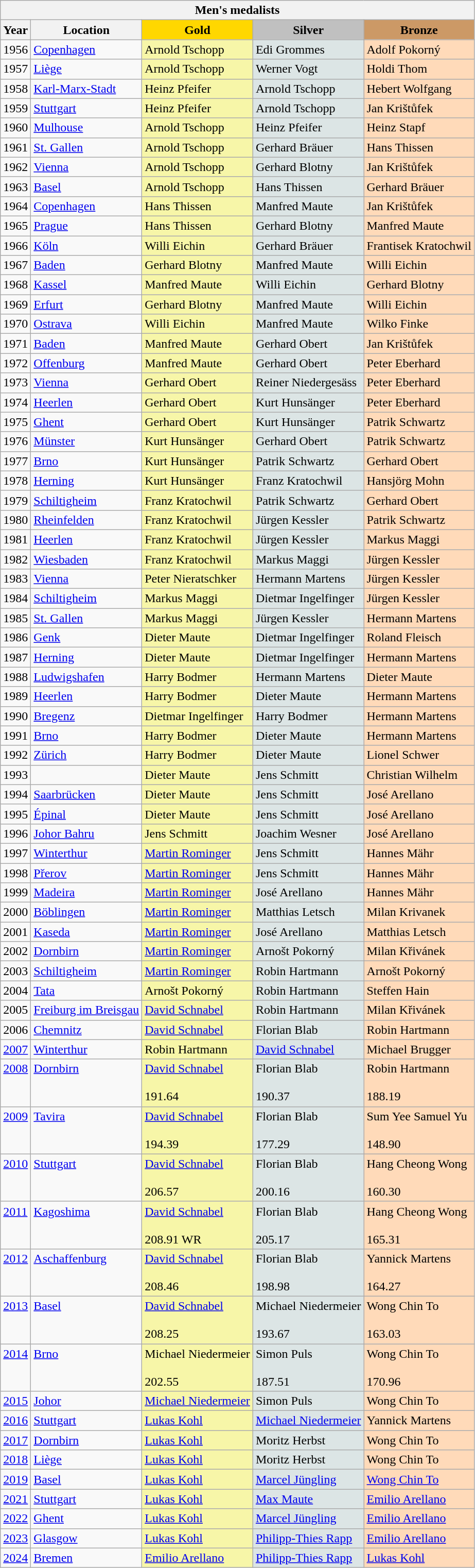<table class="wikitable">
<tr>
<th colspan="5" style="text-align:center;"><strong>Men's medalists</strong></th>
</tr>
<tr>
<th>Year</th>
<th>Location</th>
<td style="text-align:center; background:gold;"><strong>Gold</strong></td>
<td style="text-align:center; background:silver;"><strong>Silver</strong></td>
<td style="text-align:center; background:#c96;"><strong>Bronze</strong></td>
</tr>
<tr valign="top">
<td>1956</td>
<td><a href='#'>Copenhagen</a><br></td>
<td style="background:#f7f6a8;">Arnold Tschopp<br></td>
<td style="background:#dce5e5;">Edi Grommes<br></td>
<td style="background:#ffdab9;">Adolf Pokorný<br></td>
</tr>
<tr valign="top">
<td>1957</td>
<td><a href='#'>Liège</a><br></td>
<td style="background:#f7f6a8;">Arnold Tschopp<br></td>
<td style="background:#dce5e5;">Werner Vogt<br></td>
<td style="background:#ffdab9;">Holdi Thom<br></td>
</tr>
<tr valign="top">
<td>1958</td>
<td><a href='#'>Karl-Marx-Stadt</a><br></td>
<td style="background:#f7f6a8;">Heinz Pfeifer<br></td>
<td style="background:#dce5e5;">Arnold Tschopp<br></td>
<td style="background:#ffdab9;">Hebert Wolfgang<br></td>
</tr>
<tr valign="top">
<td>1959</td>
<td><a href='#'>Stuttgart</a><br></td>
<td style="background:#f7f6a8;">Heinz Pfeifer<br></td>
<td style="background:#dce5e5;">Arnold Tschopp<br></td>
<td style="background:#ffdab9;">Jan Krištůfek<br></td>
</tr>
<tr valign="top">
<td>1960</td>
<td><a href='#'>Mulhouse</a><br></td>
<td style="background:#f7f6a8;">Arnold Tschopp<br></td>
<td style="background:#dce5e5;">Heinz Pfeifer<br></td>
<td style="background:#ffdab9;">Heinz Stapf<br></td>
</tr>
<tr valign="top">
<td>1961</td>
<td><a href='#'>St. Gallen</a><br></td>
<td style="background:#f7f6a8;">Arnold Tschopp<br></td>
<td style="background:#dce5e5;">Gerhard Bräuer<br></td>
<td style="background:#ffdab9;">Hans Thissen<br></td>
</tr>
<tr valign="top">
<td>1962</td>
<td><a href='#'>Vienna</a><br></td>
<td style="background:#f7f6a8;">Arnold Tschopp<br></td>
<td style="background:#dce5e5;">Gerhard Blotny<br></td>
<td style="background:#ffdab9;">Jan Krištůfek<br></td>
</tr>
<tr valign="top">
<td>1963</td>
<td><a href='#'>Basel</a><br></td>
<td style="background:#f7f6a8;">Arnold Tschopp<br></td>
<td style="background:#dce5e5;">Hans Thissen<br></td>
<td style="background:#ffdab9;">Gerhard Bräuer<br></td>
</tr>
<tr valign="top">
<td>1964</td>
<td><a href='#'>Copenhagen</a><br></td>
<td style="background:#f7f6a8;">Hans Thissen<br></td>
<td style="background:#dce5e5;">Manfred Maute<br></td>
<td style="background:#ffdab9;">Jan Krištůfek<br></td>
</tr>
<tr valign="top">
<td>1965</td>
<td><a href='#'>Prague</a><br></td>
<td style="background:#f7f6a8;">Hans Thissen<br></td>
<td style="background:#dce5e5;">Gerhard Blotny<br></td>
<td style="background:#ffdab9;">Manfred Maute<br></td>
</tr>
<tr valign="top">
<td>1966</td>
<td><a href='#'>Köln</a><br></td>
<td style="background:#f7f6a8;">Willi Eichin<br></td>
<td style="background:#dce5e5;">Gerhard Bräuer<br></td>
<td style="background:#ffdab9;">Frantisek Kratochwil<br></td>
</tr>
<tr valign="top">
<td>1967</td>
<td><a href='#'>Baden</a><br></td>
<td style="background:#f7f6a8;">Gerhard Blotny<br></td>
<td style="background:#dce5e5;">Manfred Maute<br></td>
<td style="background:#ffdab9;">Willi Eichin<br></td>
</tr>
<tr valign="top">
<td>1968</td>
<td><a href='#'>Kassel</a><br></td>
<td style="background:#f7f6a8;">Manfred Maute<br></td>
<td style="background:#dce5e5;">Willi Eichin<br></td>
<td style="background:#ffdab9;">Gerhard Blotny<br></td>
</tr>
<tr valign="top">
<td>1969</td>
<td><a href='#'>Erfurt</a><br></td>
<td style="background:#f7f6a8;">Gerhard Blotny<br></td>
<td style="background:#dce5e5;">Manfred Maute<br></td>
<td style="background:#ffdab9;">Willi Eichin<br></td>
</tr>
<tr valign="top">
<td>1970</td>
<td><a href='#'>Ostrava</a><br></td>
<td style="background:#f7f6a8;">Willi Eichin<br></td>
<td style="background:#dce5e5;">Manfred Maute<br></td>
<td style="background:#ffdab9;">Wilko Finke<br></td>
</tr>
<tr valign="top">
<td>1971</td>
<td><a href='#'>Baden</a><br></td>
<td style="background:#f7f6a8;">Manfred Maute<br></td>
<td style="background:#dce5e5;">Gerhard Obert<br></td>
<td style="background:#ffdab9;">Jan Krištůfek<br></td>
</tr>
<tr valign="top">
<td>1972</td>
<td><a href='#'>Offenburg</a><br></td>
<td style="background:#f7f6a8;">Manfred Maute<br></td>
<td style="background:#dce5e5;">Gerhard Obert<br></td>
<td style="background:#ffdab9;">Peter Eberhard<br></td>
</tr>
<tr valign="top">
<td>1973</td>
<td><a href='#'>Vienna</a><br></td>
<td style="background:#f7f6a8;">Gerhard Obert<br></td>
<td style="background:#dce5e5;">Reiner Niedergesäss<br></td>
<td style="background:#ffdab9;">Peter Eberhard<br></td>
</tr>
<tr valign="top">
<td>1974</td>
<td><a href='#'>Heerlen</a><br></td>
<td style="background:#f7f6a8;">Gerhard Obert<br></td>
<td style="background:#dce5e5;">Kurt Hunsänger<br></td>
<td style="background:#ffdab9;">Peter Eberhard<br></td>
</tr>
<tr valign="top">
<td>1975</td>
<td><a href='#'>Ghent</a><br></td>
<td style="background:#f7f6a8;">Gerhard Obert<br></td>
<td style="background:#dce5e5;">Kurt Hunsänger<br></td>
<td style="background:#ffdab9;">Patrik Schwartz<br></td>
</tr>
<tr valign="top">
<td>1976</td>
<td><a href='#'>Münster</a><br></td>
<td style="background:#f7f6a8;">Kurt Hunsänger<br></td>
<td style="background:#dce5e5;">Gerhard Obert<br></td>
<td style="background:#ffdab9;">Patrik Schwartz<br></td>
</tr>
<tr valign="top">
<td>1977</td>
<td><a href='#'>Brno</a><br></td>
<td style="background:#f7f6a8;">Kurt Hunsänger<br></td>
<td style="background:#dce5e5;">Patrik Schwartz<br></td>
<td style="background:#ffdab9;">Gerhard Obert<br></td>
</tr>
<tr valign="top">
<td>1978</td>
<td><a href='#'>Herning</a><br></td>
<td style="background:#f7f6a8;">Kurt Hunsänger<br></td>
<td style="background:#dce5e5;">Franz Kratochwil<br></td>
<td style="background:#ffdab9;">Hansjörg Mohn<br></td>
</tr>
<tr valign="top">
<td>1979</td>
<td><a href='#'>Schiltigheim</a><br></td>
<td style="background:#f7f6a8;">Franz Kratochwil<br></td>
<td style="background:#dce5e5;">Patrik Schwartz<br></td>
<td style="background:#ffdab9;">Gerhard Obert<br></td>
</tr>
<tr valign="top">
<td>1980</td>
<td><a href='#'>Rheinfelden</a><br></td>
<td style="background:#f7f6a8;">Franz Kratochwil<br></td>
<td style="background:#dce5e5;">Jürgen Kessler<br></td>
<td style="background:#ffdab9;">Patrik Schwartz<br></td>
</tr>
<tr valign="top">
<td>1981</td>
<td><a href='#'>Heerlen</a><br></td>
<td style="background:#f7f6a8;">Franz Kratochwil<br></td>
<td style="background:#dce5e5;">Jürgen Kessler<br></td>
<td style="background:#ffdab9;">Markus Maggi<br></td>
</tr>
<tr valign="top">
<td>1982</td>
<td><a href='#'>Wiesbaden</a><br></td>
<td style="background:#f7f6a8;">Franz Kratochwil<br></td>
<td style="background:#dce5e5;">Markus Maggi<br></td>
<td style="background:#ffdab9;">Jürgen Kessler<br></td>
</tr>
<tr valign="top">
<td>1983</td>
<td><a href='#'>Vienna</a><br></td>
<td style="background:#f7f6a8;">Peter Nieratschker<br></td>
<td style="background:#dce5e5;">Hermann Martens<br></td>
<td style="background:#ffdab9;">Jürgen Kessler<br></td>
</tr>
<tr valign="top">
<td>1984</td>
<td><a href='#'>Schiltigheim</a><br></td>
<td style="background:#f7f6a8;">Markus Maggi<br></td>
<td style="background:#dce5e5;">Dietmar Ingelfinger<br></td>
<td style="background:#ffdab9;">Jürgen Kessler<br></td>
</tr>
<tr valign="top">
<td>1985</td>
<td><a href='#'>St. Gallen</a><br></td>
<td style="background:#f7f6a8;">Markus Maggi<br></td>
<td style="background:#dce5e5;">Jürgen Kessler<br></td>
<td style="background:#ffdab9;">Hermann Martens<br></td>
</tr>
<tr valign="top">
<td>1986</td>
<td><a href='#'>Genk</a><br></td>
<td style="background:#f7f6a8;">Dieter Maute<br></td>
<td style="background:#dce5e5;">Dietmar Ingelfinger<br></td>
<td style="background:#ffdab9;">Roland Fleisch<br></td>
</tr>
<tr valign="top">
<td>1987</td>
<td><a href='#'>Herning</a><br></td>
<td style="background:#f7f6a8;">Dieter Maute<br></td>
<td style="background:#dce5e5;">Dietmar Ingelfinger<br></td>
<td style="background:#ffdab9;">Hermann Martens<br></td>
</tr>
<tr valign="top">
<td>1988</td>
<td><a href='#'>Ludwigshafen</a><br></td>
<td style="background:#f7f6a8;">Harry Bodmer<br></td>
<td style="background:#dce5e5;">Hermann Martens<br></td>
<td style="background:#ffdab9;">Dieter Maute<br></td>
</tr>
<tr valign="top">
<td>1989</td>
<td><a href='#'>Heerlen</a><br></td>
<td style="background:#f7f6a8;">Harry Bodmer<br></td>
<td style="background:#dce5e5;">Dieter Maute<br></td>
<td style="background:#ffdab9;">Hermann Martens<br></td>
</tr>
<tr valign="top">
<td>1990</td>
<td><a href='#'>Bregenz</a><br></td>
<td style="background:#f7f6a8;">Dietmar Ingelfinger<br></td>
<td style="background:#dce5e5;">Harry Bodmer<br></td>
<td style="background:#ffdab9;">Hermann Martens<br></td>
</tr>
<tr valign="top">
<td>1991</td>
<td><a href='#'>Brno</a><br></td>
<td style="background:#f7f6a8;">Harry Bodmer<br></td>
<td style="background:#dce5e5;">Dieter Maute<br></td>
<td style="background:#ffdab9;">Hermann Martens<br></td>
</tr>
<tr valign="top">
<td>1992</td>
<td><a href='#'>Zürich</a><br></td>
<td style="background:#f7f6a8;">Harry Bodmer<br></td>
<td style="background:#dce5e5;">Dieter Maute<br></td>
<td style="background:#ffdab9;">Lionel Schwer<br></td>
</tr>
<tr valign="top">
<td>1993</td>
<td></td>
<td style="background:#f7f6a8;">Dieter Maute<br></td>
<td style="background:#dce5e5;">Jens Schmitt<br></td>
<td style="background:#ffdab9;">Christian Wilhelm<br></td>
</tr>
<tr valign="top">
<td>1994</td>
<td><a href='#'>Saarbrücken</a><br></td>
<td style="background:#f7f6a8;">Dieter Maute<br></td>
<td style="background:#dce5e5;">Jens Schmitt<br></td>
<td style="background:#ffdab9;">José Arellano<br></td>
</tr>
<tr valign="top">
<td>1995</td>
<td><a href='#'>Épinal</a><br></td>
<td style="background:#f7f6a8;">Dieter Maute<br></td>
<td style="background:#dce5e5;">Jens Schmitt<br></td>
<td style="background:#ffdab9;">José Arellano<br></td>
</tr>
<tr valign="top">
<td>1996</td>
<td><a href='#'>Johor Bahru</a><br></td>
<td style="background:#f7f6a8;">Jens Schmitt<br></td>
<td style="background:#dce5e5;">Joachim Wesner<br></td>
<td style="background:#ffdab9;">José Arellano<br></td>
</tr>
<tr valign="top">
<td>1997</td>
<td><a href='#'>Winterthur</a><br></td>
<td style="background:#f7f6a8;"><a href='#'>Martin Rominger</a><br></td>
<td style="background:#dce5e5;">Jens Schmitt<br></td>
<td style="background:#ffdab9;">Hannes Mähr<br></td>
</tr>
<tr valign="top">
<td>1998</td>
<td><a href='#'>Přerov</a><br></td>
<td style="background:#f7f6a8;"><a href='#'>Martin Rominger</a><br></td>
<td style="background:#dce5e5;">Jens Schmitt<br></td>
<td style="background:#ffdab9;">Hannes Mähr<br></td>
</tr>
<tr valign="top">
<td>1999</td>
<td><a href='#'>Madeira</a><br></td>
<td style="background:#f7f6a8;"><a href='#'>Martin Rominger</a><br></td>
<td style="background:#dce5e5;">José Arellano<br></td>
<td style="background:#ffdab9;">Hannes Mähr<br></td>
</tr>
<tr valign="top">
<td>2000</td>
<td><a href='#'>Böblingen</a><br></td>
<td style="background:#f7f6a8;"><a href='#'>Martin Rominger</a><br></td>
<td style="background:#dce5e5;">Matthias Letsch<br></td>
<td style="background:#ffdab9;">Milan Krivanek<br></td>
</tr>
<tr valign="top">
<td>2001</td>
<td><a href='#'>Kaseda</a><br></td>
<td style="background:#f7f6a8;"><a href='#'>Martin Rominger</a><br></td>
<td style="background:#dce5e5;">José Arellano<br></td>
<td style="background:#ffdab9;">Matthias Letsch<br></td>
</tr>
<tr valign="top">
<td>2002</td>
<td><a href='#'>Dornbirn</a><br></td>
<td style="background:#f7f6a8;"><a href='#'>Martin Rominger</a><br></td>
<td style="background:#dce5e5;">Arnošt Pokorný<br></td>
<td style="background:#ffdab9;">Milan Křivánek<br></td>
</tr>
<tr valign="top">
<td>2003</td>
<td><a href='#'>Schiltigheim</a><br></td>
<td style="background:#f7f6a8;"><a href='#'>Martin Rominger</a><br></td>
<td style="background:#dce5e5;">Robin Hartmann<br></td>
<td style="background:#ffdab9;">Arnošt Pokorný<br></td>
</tr>
<tr valign="top">
<td>2004</td>
<td><a href='#'>Tata</a><br></td>
<td style="background:#f7f6a8;">Arnošt Pokorný<br></td>
<td style="background:#dce5e5;">Robin Hartmann<br></td>
<td style="background:#ffdab9;">Steffen Hain<br></td>
</tr>
<tr valign="top">
<td>2005</td>
<td><a href='#'>Freiburg im Breisgau</a><br></td>
<td style="background:#f7f6a8;"><a href='#'>David Schnabel</a><br></td>
<td style="background:#dce5e5;">Robin Hartmann<br></td>
<td style="background:#ffdab9;">Milan Křivánek<br></td>
</tr>
<tr valign="top">
<td>2006</td>
<td><a href='#'>Chemnitz</a><br></td>
<td style="background:#f7f6a8;"><a href='#'>David Schnabel</a><br></td>
<td style="background:#dce5e5;">Florian Blab<br></td>
<td style="background:#ffdab9;">Robin Hartmann<br></td>
</tr>
<tr valign="top">
<td><a href='#'>2007</a></td>
<td><a href='#'>Winterthur</a><br></td>
<td style="background:#f7f6a8;">Robin Hartmann<br></td>
<td style="background:#dce5e5;"><a href='#'>David Schnabel</a><br></td>
<td style="background:#ffdab9;">Michael Brugger<br></td>
</tr>
<tr valign="top">
<td><a href='#'>2008</a></td>
<td><a href='#'>Dornbirn</a><br></td>
<td style="background:#f7f6a8;"><a href='#'>David Schnabel</a><br><br>191.64</td>
<td style="background:#dce5e5;">Florian Blab<br><br>190.37</td>
<td style="background:#ffdab9;">Robin Hartmann<br><br>188.19</td>
</tr>
<tr valign="top">
<td><a href='#'>2009</a></td>
<td><a href='#'>Tavira</a><br></td>
<td style="background:#f7f6a8;"><a href='#'>David Schnabel</a><br><br>194.39</td>
<td style="background:#dce5e5;">Florian Blab<br><br>177.29</td>
<td style="background:#ffdab9;">Sum Yee Samuel Yu<br> <br>148.90</td>
</tr>
<tr valign="top">
<td><a href='#'>2010</a></td>
<td><a href='#'>Stuttgart</a><br></td>
<td style="background:#f7f6a8;"><a href='#'>David Schnabel</a><br><br>206.57</td>
<td style="background:#dce5e5;">Florian Blab<br><br>200.16</td>
<td style="background:#ffdab9;">Hang Cheong Wong<br><br>160.30</td>
</tr>
<tr valign="top">
<td><a href='#'>2011</a></td>
<td><a href='#'>Kagoshima</a><br></td>
<td style="background:#f7f6a8;"><a href='#'>David Schnabel</a><br><br>208.91 WR</td>
<td style="background:#dce5e5;">Florian Blab<br><br>205.17</td>
<td style="background:#ffdab9;">Hang Cheong Wong<br><br>165.31</td>
</tr>
<tr valign="top">
<td><a href='#'>2012</a></td>
<td><a href='#'>Aschaffenburg</a><br></td>
<td style="background:#f7f6a8;"><a href='#'>David Schnabel</a><br><br>208.46</td>
<td style="background:#dce5e5;">Florian Blab<br><br>198.98</td>
<td style="background:#ffdab9;">Yannick Martens<br><br>164.27</td>
</tr>
<tr valign="top">
<td><a href='#'>2013</a></td>
<td><a href='#'>Basel</a><br></td>
<td style="background:#f7f6a8;"><a href='#'>David Schnabel</a><br><br>208.25</td>
<td style="background:#dce5e5;">Michael Niedermeier<br><br>193.67</td>
<td style="background:#ffdab9;">Wong Chin To<br><br>163.03</td>
</tr>
<tr valign="top">
<td><a href='#'>2014</a></td>
<td><a href='#'>Brno</a><br></td>
<td style="background:#f7f6a8;">Michael Niedermeier<br><br>202.55</td>
<td style="background:#dce5e5;">Simon Puls<br><br>187.51</td>
<td style="background:#ffdab9;">Wong Chin To<br><br>170.96</td>
</tr>
<tr>
<td><a href='#'>2015</a></td>
<td><a href='#'>Johor</a><br></td>
<td bgcolor="#F7F6A8"><a href='#'>Michael Niedermeier</a><br></td>
<td bgcolor="#DCE5E5">Simon Puls<br></td>
<td bgcolor="#FFDAB9">Wong Chin To<br></td>
</tr>
<tr>
<td><a href='#'>2016</a></td>
<td><a href='#'>Stuttgart</a><br></td>
<td bgcolor="#F7F6A8"><a href='#'>Lukas Kohl</a><br></td>
<td bgcolor="#DCE5E5"><a href='#'>Michael Niedermeier</a><br></td>
<td bgcolor="#FFDAB9">Yannick Martens<br></td>
</tr>
<tr>
<td><a href='#'>2017</a></td>
<td><a href='#'>Dornbirn</a><br></td>
<td bgcolor="#F7F6A8"><a href='#'>Lukas Kohl</a><br></td>
<td bgcolor="#DCE5E5">Moritz Herbst<br></td>
<td bgcolor="#FFDAB9">Wong Chin To<br></td>
</tr>
<tr>
<td><a href='#'>2018</a></td>
<td><a href='#'>Liège</a><br></td>
<td bgcolor="#F7F6A8"><a href='#'>Lukas Kohl</a><br></td>
<td bgcolor="#DCE5E5">Moritz Herbst<br></td>
<td bgcolor="#FFDAB9">Wong Chin To<br></td>
</tr>
<tr>
<td><a href='#'>2019</a></td>
<td><a href='#'>Basel</a><br></td>
<td bgcolor="#F7F6A8"><a href='#'>Lukas Kohl</a><br></td>
<td bgcolor="#DCE5E5"><a href='#'>Marcel Jüngling</a><br></td>
<td bgcolor="#FFDAB9"><a href='#'>Wong Chin To</a><br></td>
</tr>
<tr>
<td><a href='#'>2021</a></td>
<td><a href='#'>Stuttgart</a><br></td>
<td bgcolor="#F7F6A8"><a href='#'>Lukas Kohl</a><br></td>
<td bgcolor="#DCE5E5"><a href='#'>Max Maute</a><br></td>
<td bgcolor="#FFDAB9"><a href='#'>Emilio Arellano</a><br></td>
</tr>
<tr>
<td><a href='#'>2022</a></td>
<td><a href='#'>Ghent</a><br></td>
<td bgcolor="#F7F6A8"><a href='#'>Lukas Kohl</a><br></td>
<td bgcolor="#DCE5E5"><a href='#'>Marcel Jüngling</a><br></td>
<td bgcolor="#FFDAB9"><a href='#'>Emilio Arellano</a><br></td>
</tr>
<tr>
<td><a href='#'>2023</a></td>
<td><a href='#'>Glasgow</a><br></td>
<td bgcolor="#F7F6A8"><a href='#'>Lukas Kohl</a><br></td>
<td bgcolor="#DCE5E5"><a href='#'>Philipp-Thies Rapp</a><br></td>
<td bgcolor="#FFDAB9"><a href='#'>Emilio Arellano</a><br></td>
</tr>
<tr>
<td><a href='#'>2024</a></td>
<td><a href='#'>Bremen</a><br></td>
<td bgcolor="#F7F6A8"><a href='#'>Emilio Arellano</a><br></td>
<td bgcolor="#DCE5E5"><a href='#'>Philipp-Thies Rapp</a><br></td>
<td bgcolor="#FFDAB9"><a href='#'>Lukas Kohl</a><br></td>
</tr>
</table>
